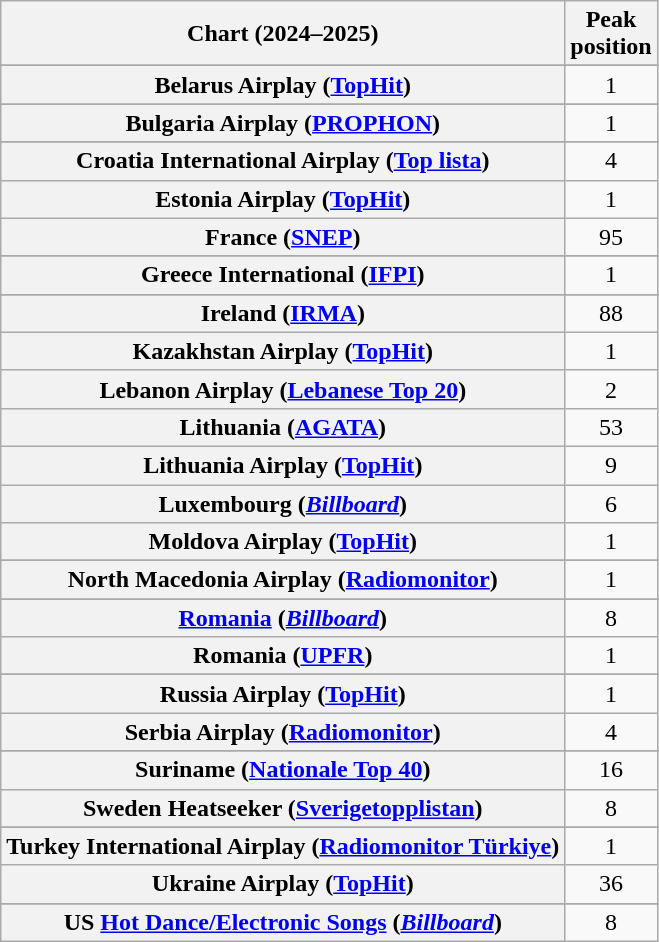<table class="wikitable sortable plainrowheaders" style="text-align:center">
<tr>
<th scope="col">Chart (2024–2025)</th>
<th scope="col">Peak<br>position</th>
</tr>
<tr>
</tr>
<tr>
<th scope="row">Belarus Airplay (<a href='#'>TopHit</a>)</th>
<td>1</td>
</tr>
<tr>
</tr>
<tr>
</tr>
<tr>
<th scope="row">Bulgaria Airplay (<a href='#'>PROPHON</a>)</th>
<td>1</td>
</tr>
<tr>
</tr>
<tr>
<th scope="row">Croatia International Airplay (<a href='#'>Top lista</a>)</th>
<td>4</td>
</tr>
<tr>
<th scope="row">Estonia Airplay (<a href='#'>TopHit</a>)</th>
<td>1</td>
</tr>
<tr>
<th scope="row">France (<a href='#'>SNEP</a>)</th>
<td>95</td>
</tr>
<tr>
</tr>
<tr>
</tr>
<tr>
<th scope="row">Greece International (<a href='#'>IFPI</a>)</th>
<td>1</td>
</tr>
<tr>
</tr>
<tr>
</tr>
<tr>
</tr>
<tr>
<th scope="row">Ireland (<a href='#'>IRMA</a>)</th>
<td>88</td>
</tr>
<tr>
<th scope="row">Kazakhstan Airplay (<a href='#'>TopHit</a>)</th>
<td>1</td>
</tr>
<tr>
<th scope="row">Lebanon Airplay (<a href='#'>Lebanese Top 20</a>)</th>
<td>2</td>
</tr>
<tr>
<th scope="row">Lithuania (<a href='#'>AGATA</a>)</th>
<td>53</td>
</tr>
<tr>
<th scope="row">Lithuania Airplay (<a href='#'>TopHit</a>)</th>
<td>9</td>
</tr>
<tr>
<th scope="row">Luxembourg (<em><a href='#'>Billboard</a></em>)</th>
<td>6</td>
</tr>
<tr>
<th scope="row">Moldova Airplay (<a href='#'>TopHit</a>)</th>
<td>1</td>
</tr>
<tr>
</tr>
<tr>
</tr>
<tr>
<th scope="row">North Macedonia Airplay (<a href='#'>Radiomonitor</a>)</th>
<td>1</td>
</tr>
<tr>
</tr>
<tr>
<th scope="row"><a href='#'>Romania</a> (<em><a href='#'>Billboard</a></em>)</th>
<td>8</td>
</tr>
<tr>
<th scope="row">Romania (<a href='#'>UPFR</a>)</th>
<td>1</td>
</tr>
<tr>
</tr>
<tr>
</tr>
<tr>
<th scope="row">Russia Airplay (<a href='#'>TopHit</a>)</th>
<td>1</td>
</tr>
<tr>
<th scope="row">Serbia Airplay (<a href='#'>Radiomonitor</a>)</th>
<td>4</td>
</tr>
<tr>
</tr>
<tr>
</tr>
<tr>
<th scope="row">Suriname (<a href='#'>Nationale Top 40</a>)</th>
<td>16</td>
</tr>
<tr>
<th scope="row">Sweden Heatseeker (<a href='#'>Sverigetopplistan</a>)</th>
<td>8</td>
</tr>
<tr>
</tr>
<tr>
<th scope="row">Turkey International Airplay (<a href='#'>Radiomonitor Türkiye</a>)</th>
<td>1</td>
</tr>
<tr>
<th scope="row">Ukraine Airplay (<a href='#'>TopHit</a>)</th>
<td>36</td>
</tr>
<tr>
</tr>
<tr>
</tr>
<tr>
<th scope="row">US <a href='#'>Hot Dance/Electronic Songs</a> (<em><a href='#'>Billboard</a></em>)</th>
<td>8</td>
</tr>
</table>
